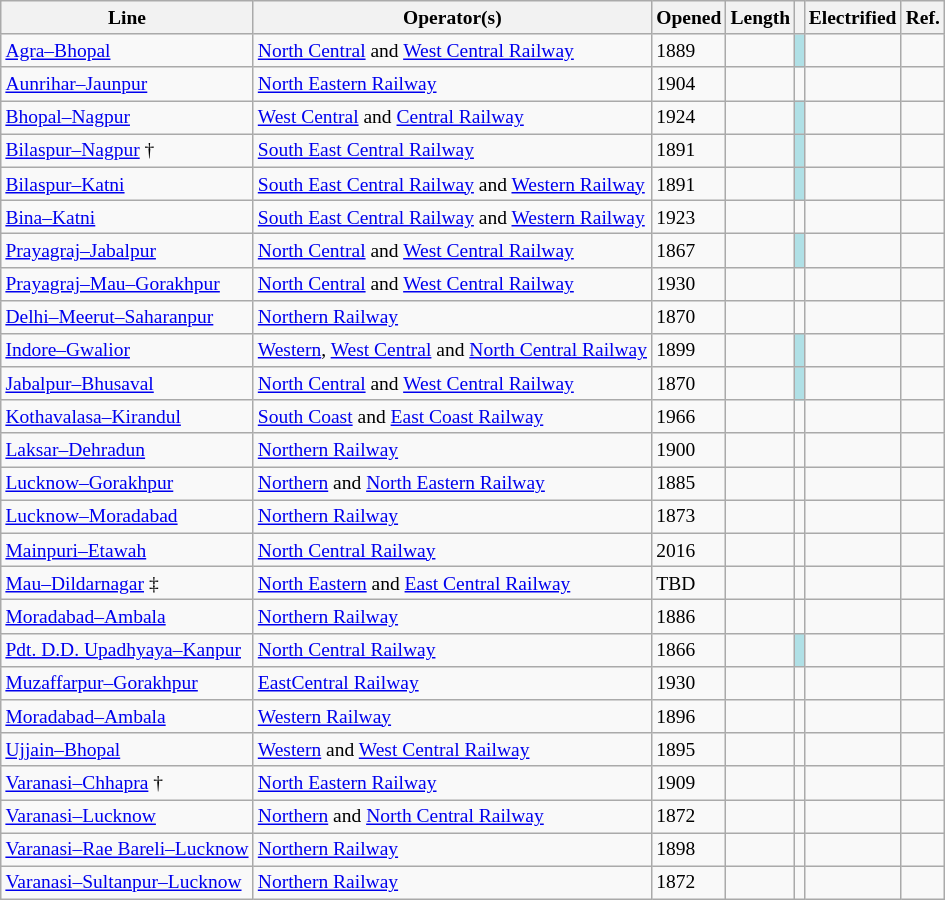<table class="wikitable sortable" style="font-size:small;">
<tr>
<th>Line</th>
<th>Operator(s)</th>
<th>Opened</th>
<th>Length</th>
<th></th>
<th>Electrified</th>
<th>Ref.</th>
</tr>
<tr>
<td><a href='#'>Agra–Bhopal</a></td>
<td><a href='#'>North Central</a> and <a href='#'>West Central Railway</a></td>
<td>1889</td>
<td></td>
<td style="background-color:#B0E0E6";></td>
<td></td>
<td></td>
</tr>
<tr>
<td><a href='#'>Aunrihar–Jaunpur</a></td>
<td><a href='#'>North Eastern Railway</a></td>
<td>1904</td>
<td></td>
<td></td>
<td></td>
<td></td>
</tr>
<tr>
<td><a href='#'>Bhopal–Nagpur</a></td>
<td><a href='#'>West Central</a> and <a href='#'>Central Railway</a></td>
<td>1924</td>
<td></td>
<td style="background-color:#B0E0E6";></td>
<td></td>
<td></td>
</tr>
<tr>
<td><a href='#'>Bilaspur–Nagpur</a> †</td>
<td><a href='#'>South East Central Railway</a></td>
<td>1891</td>
<td></td>
<td style="background-color:#B0E0E6";></td>
<td></td>
<td></td>
</tr>
<tr>
<td><a href='#'>Bilaspur–Katni</a></td>
<td><a href='#'>South East Central Railway</a> and <a href='#'>Western Railway</a></td>
<td>1891</td>
<td></td>
<td style="background-color:#B0E0E6";></td>
<td></td>
<td></td>
</tr>
<tr>
<td><a href='#'>Bina–Katni</a></td>
<td><a href='#'>South East Central Railway</a> and <a href='#'>Western Railway</a></td>
<td>1923</td>
<td></td>
<td></td>
<td></td>
<td></td>
</tr>
<tr>
<td><a href='#'>Prayagraj–Jabalpur</a></td>
<td><a href='#'>North Central</a> and <a href='#'>West Central Railway</a></td>
<td>1867</td>
<td></td>
<td style="background-color:#B0E0E6";></td>
<td></td>
<td></td>
</tr>
<tr>
<td><a href='#'>Prayagraj–Mau–Gorakhpur</a></td>
<td><a href='#'>North Central</a> and <a href='#'>West Central Railway</a></td>
<td>1930</td>
<td></td>
<td></td>
<td></td>
<td></td>
</tr>
<tr>
<td><a href='#'>Delhi–Meerut–Saharanpur</a></td>
<td><a href='#'>Northern Railway</a></td>
<td>1870</td>
<td></td>
<td></td>
<td></td>
<td></td>
</tr>
<tr>
<td><a href='#'>Indore–Gwalior</a></td>
<td><a href='#'>Western</a>, <a href='#'>West Central</a> and <a href='#'>North Central Railway</a></td>
<td>1899</td>
<td></td>
<td style="background-color:#B0E0E6";></td>
<td></td>
<td></td>
</tr>
<tr>
<td><a href='#'>Jabalpur–Bhusaval</a></td>
<td><a href='#'>North Central</a> and <a href='#'>West Central Railway</a></td>
<td>1870</td>
<td></td>
<td style="background-color:#B0E0E6";></td>
<td></td>
<td></td>
</tr>
<tr>
<td><a href='#'>Kothavalasa–Kirandul</a></td>
<td><a href='#'>South Coast</a> and <a href='#'>East Coast Railway</a></td>
<td>1966</td>
<td></td>
<td></td>
<td></td>
<td></td>
</tr>
<tr>
<td><a href='#'>Laksar–Dehradun</a></td>
<td><a href='#'>Northern Railway</a></td>
<td>1900</td>
<td></td>
<td></td>
<td></td>
<td></td>
</tr>
<tr>
<td><a href='#'>Lucknow–Gorakhpur</a></td>
<td><a href='#'>Northern</a> and <a href='#'>North Eastern Railway</a></td>
<td>1885</td>
<td></td>
<td></td>
<td></td>
<td></td>
</tr>
<tr>
<td><a href='#'>Lucknow–Moradabad</a></td>
<td><a href='#'>Northern Railway</a></td>
<td>1873</td>
<td></td>
<td></td>
<td></td>
<td></td>
</tr>
<tr>
<td><a href='#'>Mainpuri–Etawah</a></td>
<td><a href='#'>North Central Railway</a></td>
<td>2016</td>
<td></td>
<td></td>
<td></td>
<td></td>
</tr>
<tr>
<td><a href='#'>Mau–Dildarnagar</a> ‡</td>
<td><a href='#'>North Eastern</a> and <a href='#'>East Central Railway</a></td>
<td>TBD</td>
<td></td>
<td></td>
<td></td>
<td></td>
</tr>
<tr>
<td><a href='#'>Moradabad–Ambala</a></td>
<td><a href='#'>Northern Railway</a></td>
<td>1886</td>
<td></td>
<td></td>
<td></td>
<td></td>
</tr>
<tr>
<td><a href='#'>Pdt. D.D. Upadhyaya–Kanpur</a></td>
<td><a href='#'>North Central Railway</a></td>
<td>1866</td>
<td></td>
<td style="background-color:#B0E0E6";></td>
<td></td>
<td></td>
</tr>
<tr>
<td><a href='#'>Muzaffarpur–Gorakhpur</a></td>
<td><a href='#'>EastCentral Railway</a></td>
<td>1930</td>
<td></td>
<td></td>
<td></td>
<td></td>
</tr>
<tr>
<td><a href='#'>Moradabad–Ambala</a></td>
<td><a href='#'>Western Railway</a></td>
<td>1896</td>
<td></td>
<td></td>
<td></td>
<td></td>
</tr>
<tr>
<td><a href='#'>Ujjain–Bhopal</a></td>
<td><a href='#'>Western</a> and <a href='#'>West Central Railway</a></td>
<td>1895</td>
<td></td>
<td></td>
<td></td>
<td></td>
</tr>
<tr>
<td><a href='#'>Varanasi–Chhapra</a> †</td>
<td><a href='#'>North Eastern Railway</a></td>
<td>1909</td>
<td></td>
<td></td>
<td></td>
<td></td>
</tr>
<tr>
<td><a href='#'>Varanasi–Lucknow</a></td>
<td><a href='#'>Northern</a> and <a href='#'>North Central Railway</a></td>
<td>1872</td>
<td></td>
<td></td>
<td></td>
<td></td>
</tr>
<tr>
<td><a href='#'>Varanasi–Rae Bareli–Lucknow</a></td>
<td><a href='#'>Northern Railway</a></td>
<td>1898</td>
<td></td>
<td></td>
<td></td>
<td></td>
</tr>
<tr>
<td><a href='#'>Varanasi–Sultanpur–Lucknow</a></td>
<td><a href='#'>Northern Railway</a></td>
<td>1872</td>
<td></td>
<td></td>
<td></td>
<td></td>
</tr>
</table>
